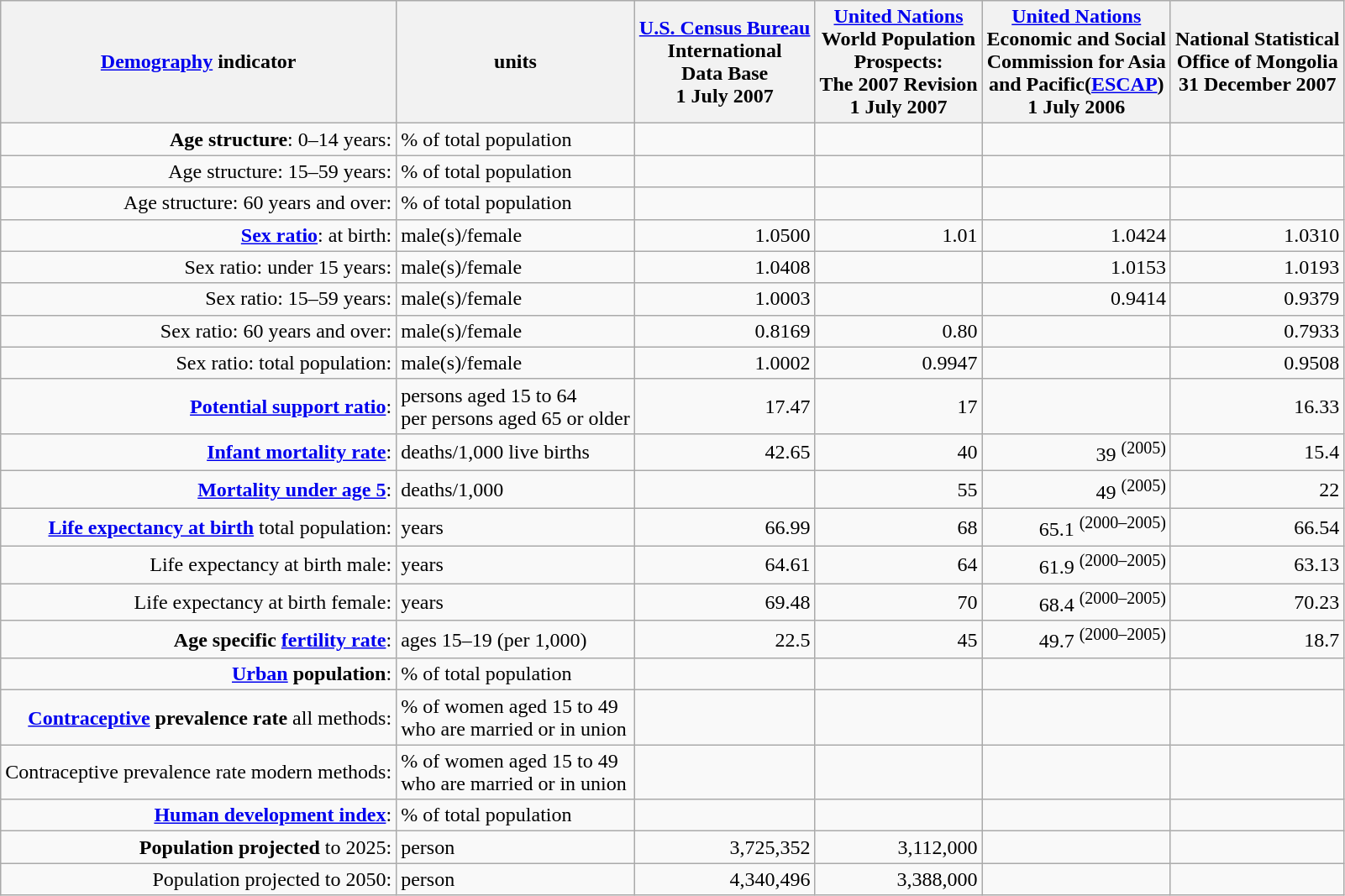<table class="wikitable">
<tr>
<th><a href='#'>Demography</a> indicator</th>
<th>units</th>
<th><a href='#'>U.S. Census Bureau</a><br>International<br>Data Base<br>1 July 2007</th>
<th><a href='#'>United Nations</a> <br>World Population<br>Prospects: <br>The 2007 Revision<br>1 July 2007</th>
<th><a href='#'>United Nations</a> <br>Economic and Social<br>Commission for Asia<br> and Pacific(<a href='#'>ESCAP</a>)<br>1 July 2006</th>
<th>National Statistical <br>Office of Mongolia<br>31 December 2007</th>
</tr>
<tr>
<td align=right><strong>Age structure</strong>: 0–14 years:</td>
<td>% of total population</td>
<td></td>
<td></td>
<td></td>
<td></td>
</tr>
<tr>
<td align=right>Age structure: 15–59 years:</td>
<td>% of total population</td>
<td></td>
<td></td>
<td></td>
<td></td>
</tr>
<tr>
<td align=right>Age structure: 60 years and over:</td>
<td>% of total population</td>
<td></td>
<td></td>
<td></td>
<td></td>
</tr>
<tr>
<td align=right><strong><a href='#'>Sex ratio</a></strong>: at birth:</td>
<td>male(s)/female</td>
<td align=right>1.0500</td>
<td align=right>1.01</td>
<td align=right>1.0424</td>
<td align=right>1.0310</td>
</tr>
<tr>
<td align=right>Sex ratio: under 15 years:</td>
<td>male(s)/female</td>
<td align=right>1.0408</td>
<td></td>
<td align=right>1.0153</td>
<td align=right>1.0193</td>
</tr>
<tr>
<td align=right>Sex ratio: 15–59 years:</td>
<td>male(s)/female</td>
<td align=right>1.0003</td>
<td></td>
<td align=right>0.9414</td>
<td align=right>0.9379</td>
</tr>
<tr>
<td align=right>Sex ratio: 60 years and over:</td>
<td>male(s)/female</td>
<td align=right>0.8169</td>
<td align=right>0.80</td>
<td></td>
<td align=right>0.7933</td>
</tr>
<tr>
<td align=right>Sex ratio: total population:</td>
<td>male(s)/female</td>
<td align=right>1.0002</td>
<td align=right>0.9947</td>
<td></td>
<td align=right>0.9508</td>
</tr>
<tr>
<td align=right><strong><a href='#'>Potential support ratio</a></strong>:</td>
<td>persons aged 15 to 64 <br> per persons aged 65 or older</td>
<td align=right>17.47</td>
<td align=right>17</td>
<td></td>
<td align=right>16.33</td>
</tr>
<tr>
<td align=right><strong><a href='#'>Infant mortality rate</a></strong>:</td>
<td>deaths/1,000 live births</td>
<td align=right>42.65</td>
<td align=right>40</td>
<td align=right>39 <sup>(2005)</sup></td>
<td align=right>15.4</td>
</tr>
<tr>
<td align=right><strong><a href='#'>Mortality under age 5</a></strong>:</td>
<td>deaths/1,000</td>
<td></td>
<td align=right>55</td>
<td align=right>49 <sup>(2005)</sup></td>
<td align=right>22</td>
</tr>
<tr>
<td align=right><strong><a href='#'>Life expectancy at birth</a></strong> total population:</td>
<td>years</td>
<td align=right>66.99</td>
<td align=right>68</td>
<td align=right>65.1 <sup>(2000–2005)</sup></td>
<td align=right>66.54</td>
</tr>
<tr>
<td align=right>Life expectancy at birth male:</td>
<td>years</td>
<td align=right>64.61</td>
<td align=right>64</td>
<td align=right>61.9 <sup>(2000–2005)</sup></td>
<td align=right>63.13</td>
</tr>
<tr>
<td align=right>Life expectancy at birth female:</td>
<td>years</td>
<td align=right>69.48</td>
<td align=right>70</td>
<td align=right>68.4 <sup>(2000–2005)</sup></td>
<td align=right>70.23</td>
</tr>
<tr>
<td align=right><strong>Age specific <a href='#'>fertility rate</a></strong>:</td>
<td>ages 15–19 (per 1,000)</td>
<td align=right>22.5</td>
<td align=right>45</td>
<td align=right>49.7 <sup>(2000–2005)</sup></td>
<td align=right>18.7</td>
</tr>
<tr>
<td align=right><strong><a href='#'>Urban</a> population</strong>:</td>
<td>% of total population</td>
<td></td>
<td></td>
<td></td>
<td></td>
</tr>
<tr>
<td align=right><strong><a href='#'>Contraceptive</a> prevalence rate</strong> all methods:</td>
<td>% of women aged 15 to 49 <br> who are married or in union</td>
<td></td>
<td></td>
<td></td>
<td></td>
</tr>
<tr>
<td align=right>Contraceptive prevalence rate modern methods:</td>
<td>% of women aged 15 to 49 <br> who are married or in union</td>
<td></td>
<td></td>
<td></td>
<td></td>
</tr>
<tr>
<td align=right><strong><a href='#'>Human development index</a></strong>:</td>
<td>% of total population</td>
<td></td>
<td></td>
<td></td>
<td></td>
</tr>
<tr>
<td align=right><strong>Population projected</strong> to 2025:</td>
<td>person</td>
<td align=right>3,725,352</td>
<td align=right>3,112,000</td>
<td></td>
<td></td>
</tr>
<tr>
<td align=right>Population projected to 2050:</td>
<td>person</td>
<td align=right>4,340,496</td>
<td align=right>3,388,000</td>
<td></td>
<td></td>
</tr>
</table>
